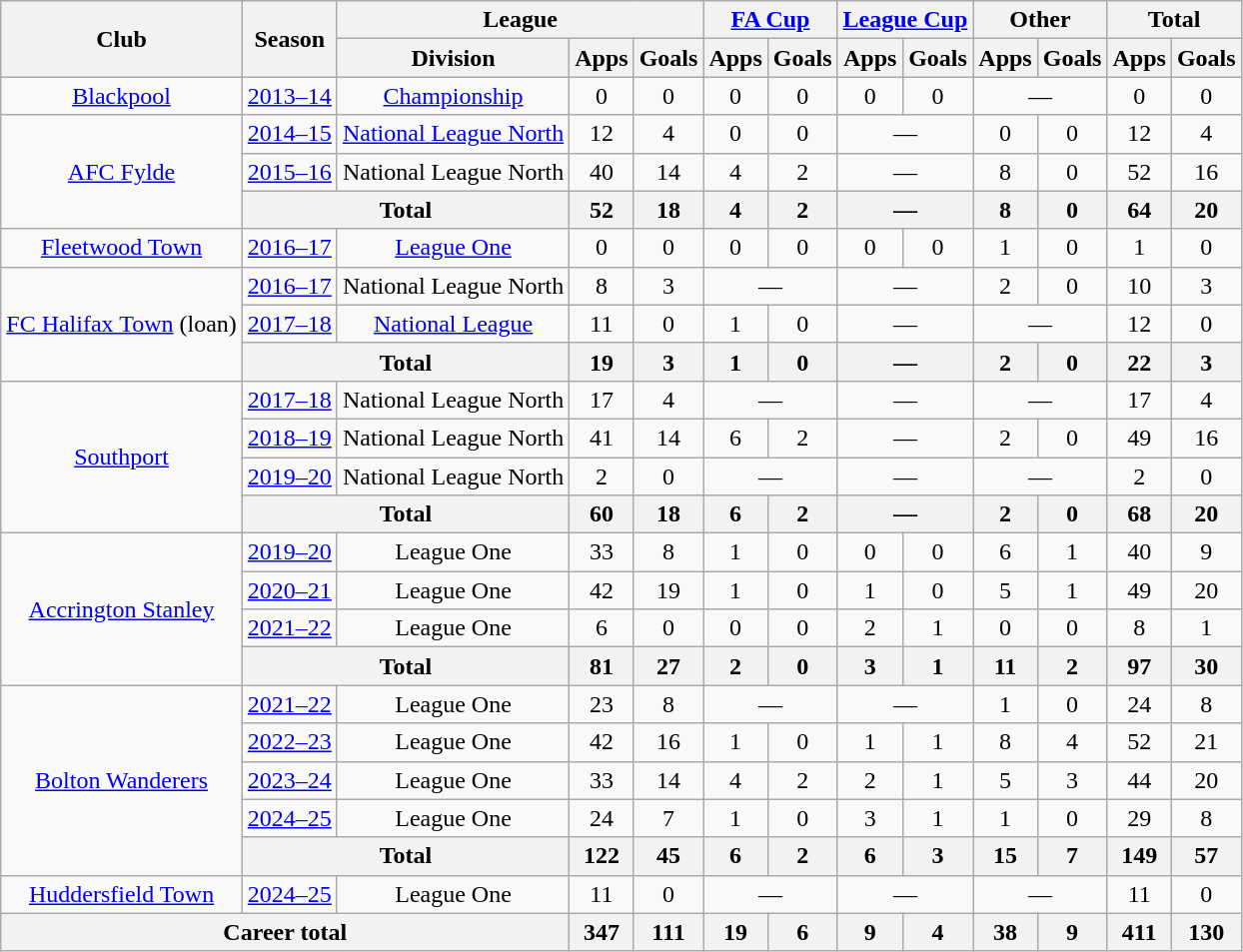<table class="wikitable" style="text-align: center;">
<tr>
<th rowspan="2">Club</th>
<th rowspan="2">Season</th>
<th colspan="3">League</th>
<th colspan="2"><a href='#'>FA Cup</a></th>
<th colspan="2"><a href='#'>League Cup</a></th>
<th colspan="2">Other</th>
<th colspan="2">Total</th>
</tr>
<tr>
<th>Division</th>
<th>Apps</th>
<th>Goals</th>
<th>Apps</th>
<th>Goals</th>
<th>Apps</th>
<th>Goals</th>
<th>Apps</th>
<th>Goals</th>
<th>Apps</th>
<th>Goals</th>
</tr>
<tr>
<td><a href='#'>Blackpool</a></td>
<td><a href='#'>2013–14</a></td>
<td><a href='#'>Championship</a></td>
<td>0</td>
<td>0</td>
<td>0</td>
<td>0</td>
<td>0</td>
<td>0</td>
<td colspan="2">—</td>
<td>0</td>
<td>0</td>
</tr>
<tr>
<td rowspan="3"><a href='#'>AFC Fylde</a></td>
<td><a href='#'>2014–15</a></td>
<td><a href='#'>National League North</a></td>
<td>12</td>
<td>4</td>
<td>0</td>
<td>0</td>
<td colspan="2">—</td>
<td>0</td>
<td>0</td>
<td>12</td>
<td>4</td>
</tr>
<tr>
<td><a href='#'>2015–16</a></td>
<td>National League North</td>
<td>40</td>
<td>14</td>
<td>4</td>
<td>2</td>
<td colspan="2">—</td>
<td>8</td>
<td>0</td>
<td>52</td>
<td>16</td>
</tr>
<tr>
<th colspan="2">Total</th>
<th>52</th>
<th>18</th>
<th>4</th>
<th>2</th>
<th colspan="2">—</th>
<th>8</th>
<th>0</th>
<th>64</th>
<th>20</th>
</tr>
<tr>
<td><a href='#'>Fleetwood Town</a></td>
<td><a href='#'>2016–17</a></td>
<td><a href='#'>League One</a></td>
<td>0</td>
<td>0</td>
<td>0</td>
<td>0</td>
<td>0</td>
<td>0</td>
<td>1</td>
<td>0</td>
<td>1</td>
<td>0</td>
</tr>
<tr>
<td rowspan="3"><a href='#'>FC Halifax Town</a> (loan)</td>
<td><a href='#'>2016–17</a></td>
<td>National League North</td>
<td>8</td>
<td>3</td>
<td colspan="2">—</td>
<td colspan="2">—</td>
<td>2</td>
<td>0</td>
<td>10</td>
<td>3</td>
</tr>
<tr>
<td><a href='#'>2017–18</a></td>
<td><a href='#'>National League</a></td>
<td>11</td>
<td>0</td>
<td>1</td>
<td>0</td>
<td colspan="2">—</td>
<td colspan="2">—</td>
<td>12</td>
<td>0</td>
</tr>
<tr>
<th colspan="2">Total</th>
<th>19</th>
<th>3</th>
<th>1</th>
<th>0</th>
<th colspan="2">—</th>
<th>2</th>
<th>0</th>
<th>22</th>
<th>3</th>
</tr>
<tr>
<td rowspan="4"><a href='#'>Southport</a></td>
<td><a href='#'>2017–18</a></td>
<td>National League North</td>
<td>17</td>
<td>4</td>
<td colspan="2">—</td>
<td colspan="2">—</td>
<td colspan="2">—</td>
<td>17</td>
<td>4</td>
</tr>
<tr>
<td><a href='#'>2018–19</a></td>
<td>National League North</td>
<td>41</td>
<td>14</td>
<td>6</td>
<td>2</td>
<td colspan="2">—</td>
<td>2</td>
<td>0</td>
<td>49</td>
<td>16</td>
</tr>
<tr>
<td><a href='#'>2019–20</a></td>
<td>National League North</td>
<td>2</td>
<td>0</td>
<td colspan="2">—</td>
<td colspan="2">—</td>
<td colspan="2">—</td>
<td>2</td>
<td>0</td>
</tr>
<tr>
<th colspan="2">Total</th>
<th>60</th>
<th>18</th>
<th>6</th>
<th>2</th>
<th colspan="2">—</th>
<th>2</th>
<th>0</th>
<th>68</th>
<th>20</th>
</tr>
<tr>
<td rowspan="4"><a href='#'>Accrington Stanley</a></td>
<td><a href='#'>2019–20</a></td>
<td>League One</td>
<td>33</td>
<td>8</td>
<td>1</td>
<td>0</td>
<td>0</td>
<td>0</td>
<td>6</td>
<td>1</td>
<td>40</td>
<td>9</td>
</tr>
<tr>
<td><a href='#'>2020–21</a></td>
<td>League One</td>
<td>42</td>
<td>19</td>
<td>1</td>
<td>0</td>
<td>1</td>
<td>0</td>
<td>5</td>
<td>1</td>
<td>49</td>
<td>20</td>
</tr>
<tr>
<td><a href='#'>2021–22</a></td>
<td>League One</td>
<td>6</td>
<td>0</td>
<td>0</td>
<td>0</td>
<td>2</td>
<td>1</td>
<td>0</td>
<td>0</td>
<td>8</td>
<td>1</td>
</tr>
<tr>
<th colspan="2">Total</th>
<th>81</th>
<th>27</th>
<th>2</th>
<th>0</th>
<th>3</th>
<th>1</th>
<th>11</th>
<th>2</th>
<th>97</th>
<th>30</th>
</tr>
<tr>
<td rowspan="5"><a href='#'>Bolton Wanderers</a></td>
<td><a href='#'>2021–22</a></td>
<td>League One</td>
<td>23</td>
<td>8</td>
<td colspan="2">—</td>
<td colspan="2">—</td>
<td>1</td>
<td>0</td>
<td>24</td>
<td>8</td>
</tr>
<tr>
<td><a href='#'>2022–23</a></td>
<td>League One</td>
<td>42</td>
<td>16</td>
<td>1</td>
<td>0</td>
<td>1</td>
<td>1</td>
<td>8</td>
<td>4</td>
<td>52</td>
<td>21</td>
</tr>
<tr>
<td><a href='#'>2023–24</a></td>
<td>League One</td>
<td>33</td>
<td>14</td>
<td>4</td>
<td>2</td>
<td>2</td>
<td>1</td>
<td>5</td>
<td>3</td>
<td>44</td>
<td>20</td>
</tr>
<tr>
<td><a href='#'>2024–25</a></td>
<td>League One</td>
<td>24</td>
<td>7</td>
<td>1</td>
<td>0</td>
<td>3</td>
<td>1</td>
<td>1</td>
<td>0</td>
<td>29</td>
<td>8</td>
</tr>
<tr>
<th colspan="2">Total</th>
<th>122</th>
<th>45</th>
<th>6</th>
<th>2</th>
<th>6</th>
<th>3</th>
<th>15</th>
<th>7</th>
<th>149</th>
<th>57</th>
</tr>
<tr>
<td><a href='#'>Huddersfield Town</a></td>
<td><a href='#'>2024–25</a></td>
<td>League One</td>
<td>11</td>
<td>0</td>
<td colspan="2">—</td>
<td colspan="2">—</td>
<td colspan="2">—</td>
<td>11</td>
<td>0</td>
</tr>
<tr>
<th colspan="3">Career total</th>
<th>347</th>
<th>111</th>
<th>19</th>
<th>6</th>
<th>9</th>
<th>4</th>
<th>38</th>
<th>9</th>
<th>411</th>
<th>130</th>
</tr>
</table>
